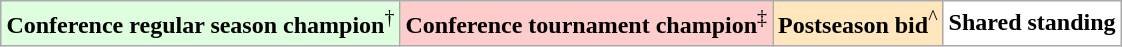<table class="wikitable" style="margin:1em auto;">
<tr>
<td bgcolor="#ddffdd"><strong>Conference regular season champion</strong><sup>†</sup></td>
<td bgcolor="#ffcccc"><strong>Conference tournament champion</strong><sup>‡</sup></td>
<td bgcolor="#ffe6bd"><strong>Postseason bid</strong><sup>^</sup></td>
<td bgcolor="#ffffff"><strong>Shared standing</strong></td>
</tr>
</table>
